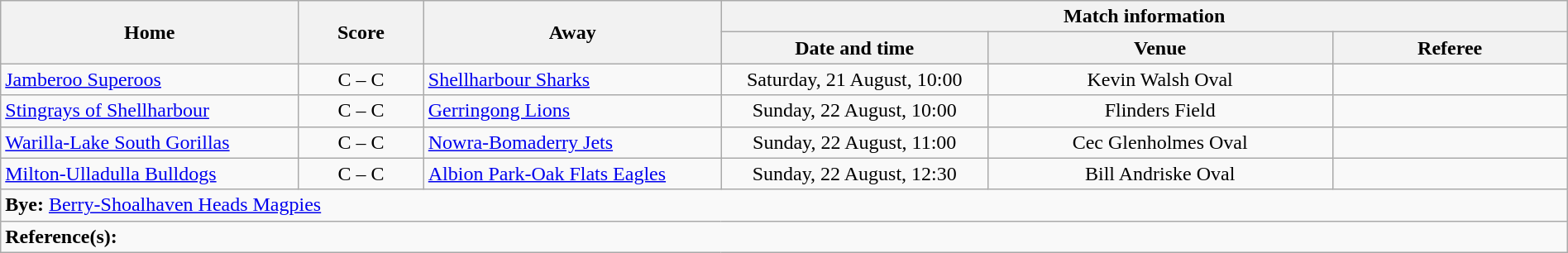<table class="wikitable" width="100% text-align:center;">
<tr>
<th rowspan="2" width="19%">Home</th>
<th rowspan="2" width="8%">Score</th>
<th rowspan="2" width="19%">Away</th>
<th colspan="3">Match information</th>
</tr>
<tr bgcolor="#CCCCCC">
<th width="17%">Date and time</th>
<th width="22%">Venue</th>
<th>Referee</th>
</tr>
<tr>
<td> <a href='#'>Jamberoo Superoos</a></td>
<td style="text-align:center;">C – C</td>
<td> <a href='#'>Shellharbour Sharks</a></td>
<td style="text-align:center;">Saturday, 21 August, 10:00</td>
<td style="text-align:center;">Kevin Walsh Oval</td>
<td style="text-align:center;"></td>
</tr>
<tr>
<td> <a href='#'>Stingrays of Shellharbour</a></td>
<td style="text-align:center;">C – C</td>
<td> <a href='#'>Gerringong Lions</a></td>
<td style="text-align:center;">Sunday, 22 August, 10:00</td>
<td style="text-align:center;">Flinders Field</td>
<td style="text-align:center;"></td>
</tr>
<tr>
<td> <a href='#'>Warilla-Lake South Gorillas</a></td>
<td style="text-align:center;">C – C</td>
<td> <a href='#'>Nowra-Bomaderry Jets</a></td>
<td style="text-align:center;">Sunday, 22 August, 11:00</td>
<td style="text-align:center;">Cec Glenholmes Oval</td>
<td style="text-align:center;"></td>
</tr>
<tr>
<td> <a href='#'>Milton-Ulladulla Bulldogs</a></td>
<td style="text-align:center;">C – C</td>
<td> <a href='#'>Albion Park-Oak Flats Eagles</a></td>
<td style="text-align:center;">Sunday, 22 August, 12:30</td>
<td style="text-align:center;">Bill Andriske Oval</td>
<td style="text-align:center;"></td>
</tr>
<tr>
<td colspan="6" align="centre"><strong>Bye:</strong>  <a href='#'>Berry-Shoalhaven Heads Magpies</a></td>
</tr>
<tr>
<td colspan="6"><strong>Reference(s):</strong></td>
</tr>
</table>
